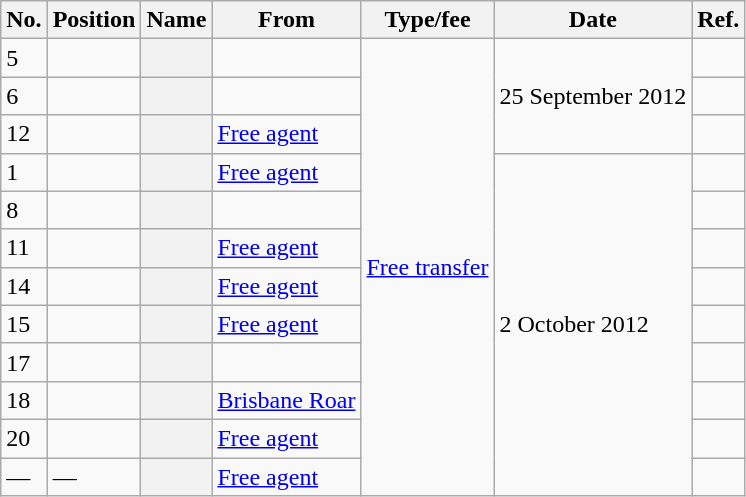<table class="wikitable plainrowheaders sortable" style="text-align:center; text-align:left">
<tr>
<th>No.</th>
<th>Position</th>
<th>Name</th>
<th>From</th>
<th>Type/fee</th>
<th>Date</th>
<th>Ref.</th>
</tr>
<tr>
<td>5</td>
<td></td>
<th scope="row"></th>
<td></td>
<td rowspan="12"><a href='#'>Free transfer</a></td>
<td rowspan="3">25 September 2012</td>
<td></td>
</tr>
<tr>
<td>6</td>
<td></td>
<th scope="row"></th>
<td></td>
<td></td>
</tr>
<tr>
<td>12</td>
<td></td>
<th scope="row"></th>
<td><a href='#'>Free agent</a></td>
<td></td>
</tr>
<tr>
<td>1</td>
<td></td>
<th scope="row"></th>
<td><a href='#'>Free agent</a></td>
<td rowspan="9">2 October 2012</td>
<td></td>
</tr>
<tr>
<td>8</td>
<td></td>
<th scope="row"></th>
<td></td>
<td></td>
</tr>
<tr>
<td>11</td>
<td></td>
<th scope="row"></th>
<td><a href='#'>Free agent</a></td>
<td></td>
</tr>
<tr>
<td>14</td>
<td></td>
<th scope="row"></th>
<td><a href='#'>Free agent</a></td>
<td></td>
</tr>
<tr>
<td>15</td>
<td></td>
<th scope="row"></th>
<td><a href='#'>Free agent</a></td>
<td></td>
</tr>
<tr>
<td>17</td>
<td></td>
<th scope="row"></th>
<td></td>
<td></td>
</tr>
<tr>
<td>18</td>
<td></td>
<th scope="row"></th>
<td><a href='#'>Brisbane Roar</a></td>
<td></td>
</tr>
<tr>
<td>20</td>
<td></td>
<th scope="row"></th>
<td><a href='#'>Free agent</a></td>
<td></td>
</tr>
<tr>
<td>—</td>
<td>—</td>
<th scope="row"></th>
<td><a href='#'>Free agent</a></td>
<td></td>
</tr>
</table>
